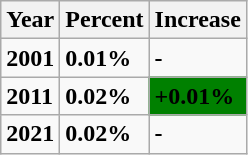<table class="wikitable">
<tr>
<th><strong>Year</strong></th>
<th><strong>Percent</strong></th>
<th><strong>Increase</strong></th>
</tr>
<tr>
<td><strong>2001</strong></td>
<td><strong>0.01%</strong></td>
<td><strong>-</strong></td>
</tr>
<tr>
<td><strong>2011</strong></td>
<td><strong>0.02%</strong></td>
<td style="background: green"><strong>+0.01%</strong></td>
</tr>
<tr>
<td><strong>2021</strong></td>
<td><strong>0.02%</strong></td>
<td style="background:"><strong>-</strong></td>
</tr>
</table>
